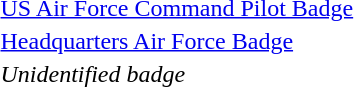<table>
<tr>
<td></td>
<td><a href='#'>US Air Force Command Pilot Badge</a></td>
</tr>
<tr>
<td></td>
<td><a href='#'>Headquarters Air Force Badge</a></td>
</tr>
<tr>
<td></td>
<td><em>Unidentified badge</em></td>
</tr>
</table>
